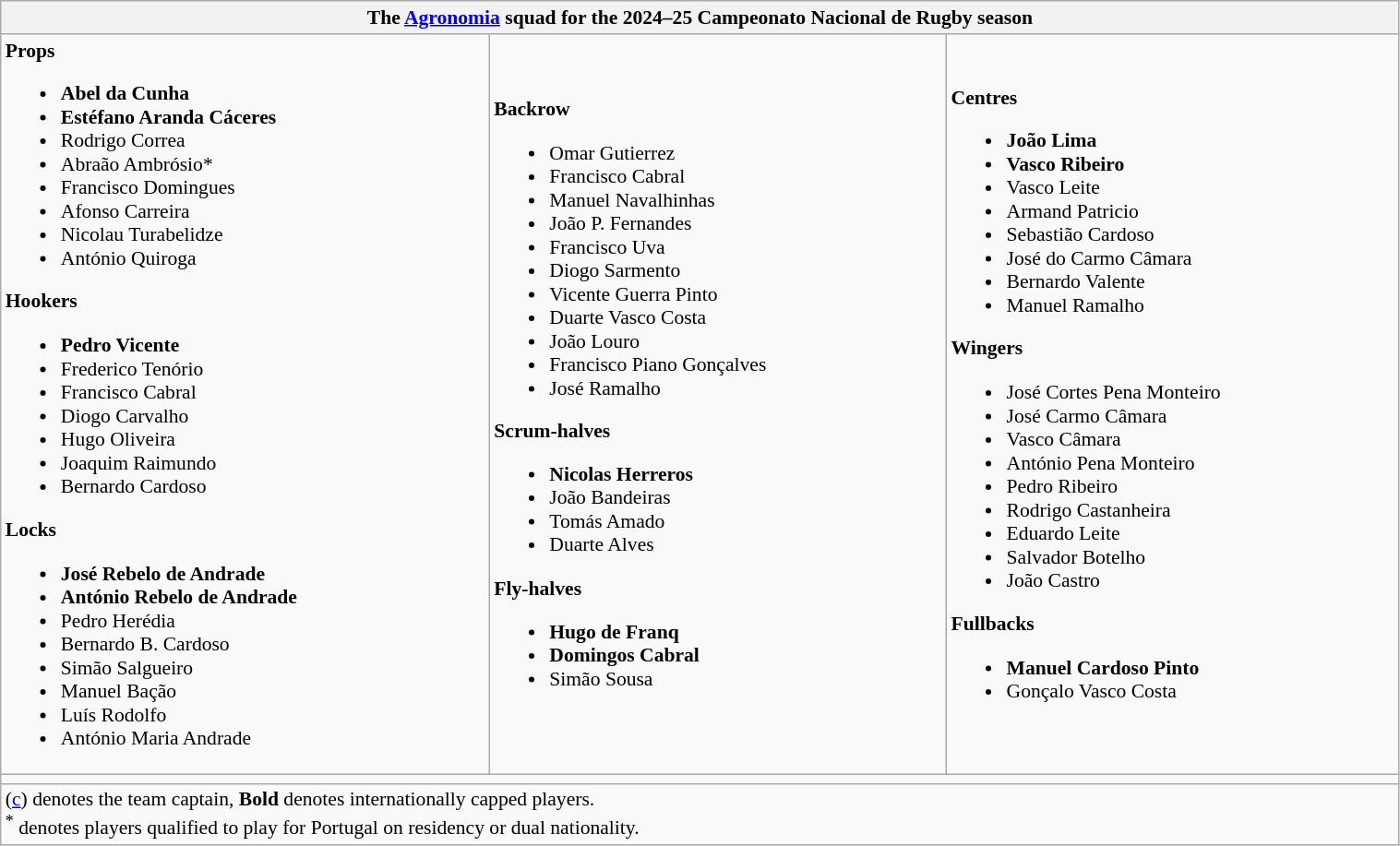<table class="wikitable" style="text-align:left; font-size:90%; width:80%">
<tr>
<th colspan="3">The <strong><a href='#'>Agronomia</a></strong> squad for the 2024–25 Campeonato Nacional de Rugby season</th>
</tr>
<tr>
<td><strong>Props</strong><br><ul><li> <strong>Abel da Cunha</strong></li><li> <strong>Estéfano Aranda Cáceres</strong></li><li> Rodrigo Correa</li><li> Abraão Ambrósio*</li><li> Francisco Domingues</li><li> Afonso Carreira</li><li> Nicolau Turabelidze</li><li> António Quiroga</li></ul><strong>Hookers</strong><ul><li> <strong>Pedro Vicente</strong></li><li> Frederico Tenório</li><li> Francisco Cabral</li><li> Diogo Carvalho</li><li> Hugo Oliveira</li><li> Joaquim Raimundo</li><li> Bernardo Cardoso</li></ul><strong>Locks</strong><ul><li> <strong>José Rebelo de Andrade</strong></li><li> <strong>António Rebelo de Andrade</strong></li><li> Pedro Herédia</li><li> Bernardo B. Cardoso</li><li> Simão Salgueiro</li><li> Manuel Bação</li><li> Luís Rodolfo</li><li> António Maria Andrade</li></ul></td>
<td><strong>Backrow</strong><br><ul><li> Omar Gutierrez</li><li> Francisco Cabral</li><li> Manuel Navalhinhas</li><li> João P. Fernandes</li><li> Francisco Uva</li><li> Diogo Sarmento</li><li> Vicente Guerra Pinto</li><li> Duarte Vasco Costa</li><li> João Louro</li><li> Francisco Piano Gonçalves</li><li> José Ramalho</li></ul><strong>Scrum-halves</strong><ul><li> <strong>Nicolas Herreros</strong></li><li> João Bandeiras</li><li> Tomás Amado</li><li> Duarte Alves</li></ul><strong>Fly-halves</strong><ul><li> <strong>Hugo de Franq</strong></li><li> <strong>Domingos Cabral</strong></li><li> Simão Sousa</li></ul></td>
<td><strong>Centres</strong><br><ul><li> <strong>João Lima</strong></li><li> <strong>Vasco Ribeiro</strong></li><li> Vasco Leite</li><li> Armand Patricio</li><li> Sebastião Cardoso</li><li> José do Carmo Câmara</li><li> Bernardo Valente</li><li> Manuel Ramalho</li></ul><strong>Wingers</strong><ul><li> José Cortes Pena Monteiro</li><li> José Carmo Câmara</li><li> Vasco Câmara</li><li> António Pena Monteiro</li><li> Pedro Ribeiro</li><li> Rodrigo Castanheira</li><li> Eduardo Leite</li><li> Salvador Botelho</li><li> João Castro</li></ul><strong>Fullbacks</strong><ul><li> <strong> Manuel Cardoso Pinto</strong></li><li> Gonçalo Vasco Costa</li></ul></td>
</tr>
<tr>
<td colspan="3"></td>
</tr>
<tr>
<td colspan="3">(<a href='#'>c</a>) denotes the team captain, <strong>Bold</strong> denotes internationally capped players.<br><sup>*</sup> denotes players qualified to play for Portugal on residency or dual nationality.
</td>
</tr>
</table>
